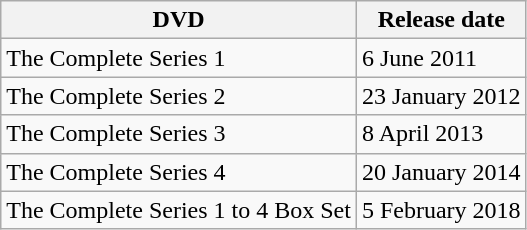<table class="wikitable">
<tr>
<th>DVD</th>
<th>Release date</th>
</tr>
<tr>
<td>The Complete Series 1</td>
<td>6 June 2011</td>
</tr>
<tr>
<td>The Complete Series 2</td>
<td>23 January 2012</td>
</tr>
<tr>
<td>The Complete Series 3</td>
<td>8 April 2013</td>
</tr>
<tr>
<td>The Complete Series 4</td>
<td>20 January 2014</td>
</tr>
<tr>
<td>The Complete Series 1 to 4 Box Set</td>
<td>5 February 2018</td>
</tr>
</table>
